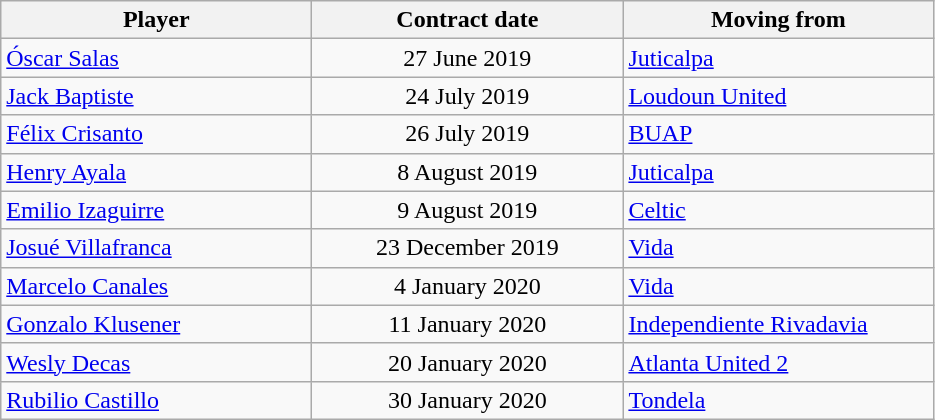<table class="wikitable">
<tr>
<th width="200">Player</th>
<th width="200">Contract date</th>
<th width="200">Moving from</th>
</tr>
<tr>
<td> <a href='#'>Óscar Salas</a></td>
<td align="center">27 June 2019</td>
<td> <a href='#'>Juticalpa</a></td>
</tr>
<tr>
<td> <a href='#'>Jack Baptiste</a></td>
<td align="center">24 July 2019</td>
<td> <a href='#'>Loudoun United</a></td>
</tr>
<tr>
<td> <a href='#'>Félix Crisanto</a></td>
<td align="center">26 July 2019</td>
<td> <a href='#'>BUAP</a></td>
</tr>
<tr>
<td> <a href='#'>Henry Ayala</a></td>
<td align="center">8 August 2019</td>
<td> <a href='#'>Juticalpa</a></td>
</tr>
<tr>
<td> <a href='#'>Emilio Izaguirre</a></td>
<td align="center">9 August 2019</td>
<td> <a href='#'>Celtic</a></td>
</tr>
<tr>
<td> <a href='#'>Josué Villafranca</a></td>
<td align="center">23 December 2019</td>
<td> <a href='#'>Vida</a></td>
</tr>
<tr>
<td> <a href='#'>Marcelo Canales</a></td>
<td align="center">4 January 2020</td>
<td> <a href='#'>Vida</a></td>
</tr>
<tr>
<td> <a href='#'>Gonzalo Klusener</a></td>
<td align="center">11 January 2020</td>
<td> <a href='#'>Independiente Rivadavia</a></td>
</tr>
<tr>
<td> <a href='#'>Wesly Decas</a></td>
<td align="center">20 January 2020</td>
<td> <a href='#'>Atlanta United 2</a></td>
</tr>
<tr>
<td> <a href='#'>Rubilio Castillo</a></td>
<td align="center">30 January 2020</td>
<td> <a href='#'>Tondela</a></td>
</tr>
</table>
